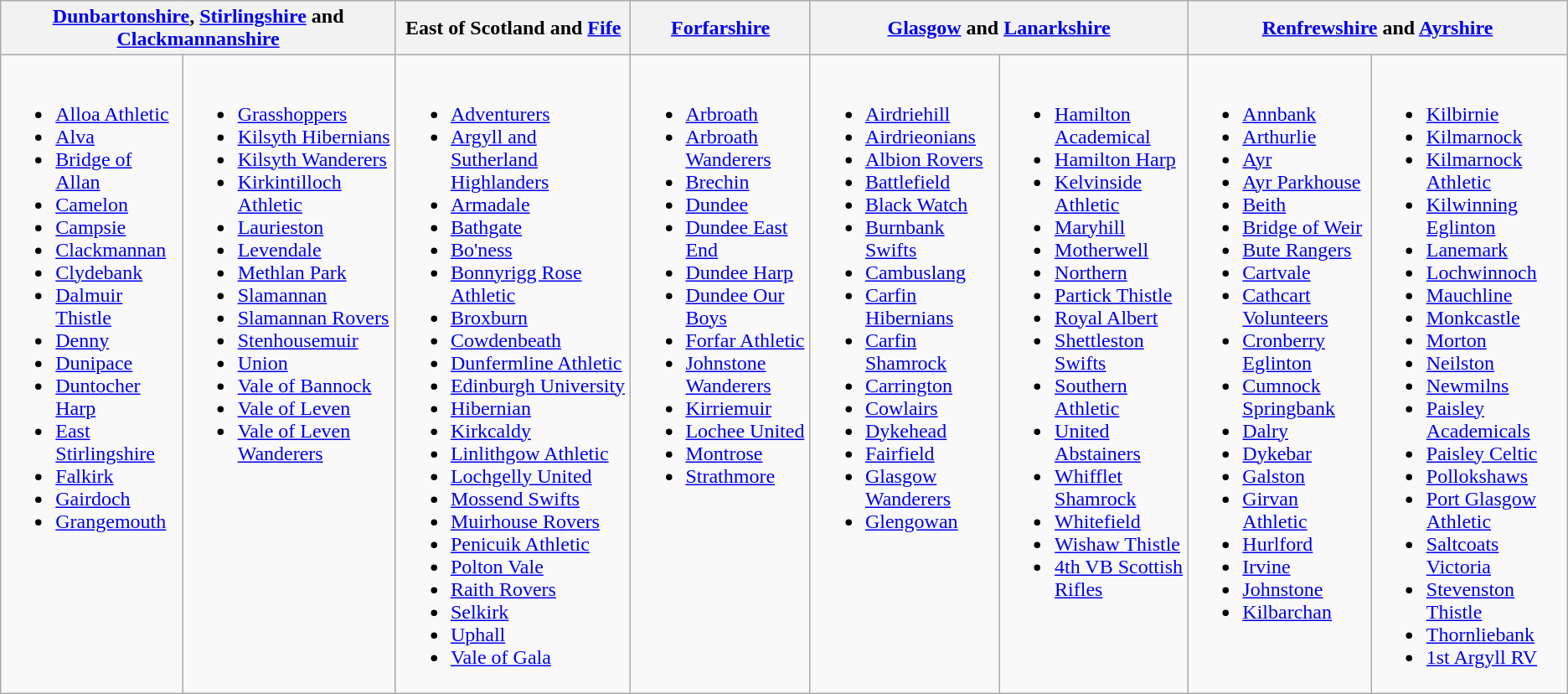<table class="wikitable" style="text-align:left">
<tr>
<th scope="col" colspan="2"><a href='#'>Dunbartonshire</a>, <a href='#'>Stirlingshire</a> and <a href='#'>Clackmannanshire</a></th>
<th scope="col">East of Scotland and <a href='#'>Fife</a></th>
<th scope="col"><a href='#'>Forfarshire</a></th>
<th scope="col" colspan="2"><a href='#'>Glasgow</a> and <a href='#'>Lanarkshire</a></th>
<th scope="col" colspan="2"><a href='#'>Renfrewshire</a> and <a href='#'>Ayrshire</a></th>
</tr>
<tr>
<td valign=top><br><ul><li><a href='#'>Alloa Athletic</a></li><li><a href='#'>Alva</a></li><li><a href='#'>Bridge of Allan</a></li><li><a href='#'>Camelon</a></li><li><a href='#'>Campsie</a></li><li><a href='#'>Clackmannan</a></li><li><a href='#'>Clydebank</a></li><li><a href='#'>Dalmuir Thistle</a></li><li><a href='#'>Denny</a></li><li><a href='#'>Dunipace</a></li><li><a href='#'>Duntocher Harp</a></li><li><a href='#'>East Stirlingshire</a></li><li><a href='#'>Falkirk</a></li><li><a href='#'>Gairdoch</a></li><li><a href='#'>Grangemouth</a></li></ul></td>
<td valign=top><br><ul><li><a href='#'>Grasshoppers</a></li><li><a href='#'>Kilsyth Hibernians</a></li><li><a href='#'>Kilsyth Wanderers</a></li><li><a href='#'>Kirkintilloch Athletic</a></li><li><a href='#'>Laurieston</a></li><li><a href='#'>Levendale</a></li><li><a href='#'>Methlan Park</a></li><li><a href='#'>Slamannan</a></li><li><a href='#'>Slamannan Rovers</a></li><li><a href='#'>Stenhousemuir</a></li><li><a href='#'>Union</a></li><li><a href='#'>Vale of Bannock</a></li><li><a href='#'>Vale of Leven</a></li><li><a href='#'>Vale of Leven Wanderers</a></li></ul></td>
<td valign=top><br><ul><li><a href='#'>Adventurers</a></li><li><a href='#'>Argyll and Sutherland Highlanders</a></li><li><a href='#'>Armadale</a></li><li><a href='#'>Bathgate</a></li><li><a href='#'>Bo'ness</a></li><li><a href='#'>Bonnyrigg Rose Athletic</a></li><li><a href='#'>Broxburn</a></li><li><a href='#'>Cowdenbeath</a></li><li><a href='#'>Dunfermline Athletic</a></li><li><a href='#'>Edinburgh University</a></li><li><a href='#'>Hibernian</a></li><li><a href='#'>Kirkcaldy</a></li><li><a href='#'>Linlithgow Athletic</a></li><li><a href='#'>Lochgelly United</a></li><li><a href='#'>Mossend Swifts</a></li><li><a href='#'>Muirhouse Rovers</a></li><li><a href='#'>Penicuik Athletic</a></li><li><a href='#'>Polton Vale</a></li><li><a href='#'>Raith Rovers</a></li><li><a href='#'>Selkirk</a></li><li><a href='#'>Uphall</a></li><li><a href='#'>Vale of Gala</a></li></ul></td>
<td valign=top><br><ul><li><a href='#'>Arbroath</a></li><li><a href='#'>Arbroath Wanderers</a></li><li><a href='#'>Brechin</a></li><li><a href='#'>Dundee</a></li><li><a href='#'>Dundee East End</a></li><li><a href='#'>Dundee Harp</a></li><li><a href='#'>Dundee Our Boys</a></li><li><a href='#'>Forfar Athletic</a></li><li><a href='#'>Johnstone Wanderers</a></li><li><a href='#'>Kirriemuir</a></li><li><a href='#'>Lochee United</a></li><li><a href='#'>Montrose</a></li><li><a href='#'>Strathmore</a></li></ul></td>
<td valign=top><br><ul><li><a href='#'>Airdriehill</a></li><li><a href='#'>Airdrieonians</a></li><li><a href='#'>Albion Rovers</a></li><li><a href='#'>Battlefield</a></li><li><a href='#'>Black Watch</a></li><li><a href='#'>Burnbank Swifts</a></li><li><a href='#'>Cambuslang</a></li><li><a href='#'>Carfin Hibernians</a></li><li><a href='#'>Carfin Shamrock</a></li><li><a href='#'>Carrington</a></li><li><a href='#'>Cowlairs</a></li><li><a href='#'>Dykehead</a></li><li><a href='#'>Fairfield</a></li><li><a href='#'>Glasgow Wanderers</a></li><li><a href='#'>Glengowan</a></li></ul></td>
<td valign=top><br><ul><li><a href='#'>Hamilton Academical</a></li><li><a href='#'>Hamilton Harp</a></li><li><a href='#'>Kelvinside Athletic</a></li><li><a href='#'>Maryhill</a></li><li><a href='#'>Motherwell</a></li><li><a href='#'>Northern</a></li><li><a href='#'>Partick Thistle</a></li><li><a href='#'>Royal Albert</a></li><li><a href='#'>Shettleston Swifts</a></li><li><a href='#'>Southern Athletic</a></li><li><a href='#'>United Abstainers</a></li><li><a href='#'>Whifflet Shamrock</a></li><li><a href='#'>Whitefield</a></li><li><a href='#'>Wishaw Thistle</a></li><li><a href='#'>4th VB Scottish Rifles</a></li></ul></td>
<td valign=top><br><ul><li><a href='#'>Annbank</a></li><li><a href='#'>Arthurlie</a></li><li><a href='#'>Ayr</a></li><li><a href='#'>Ayr Parkhouse</a></li><li><a href='#'>Beith</a></li><li><a href='#'>Bridge of Weir</a></li><li><a href='#'>Bute Rangers</a></li><li><a href='#'>Cartvale</a></li><li><a href='#'>Cathcart Volunteers</a></li><li><a href='#'>Cronberry Eglinton</a></li><li><a href='#'>Cumnock Springbank</a></li><li><a href='#'>Dalry</a></li><li><a href='#'>Dykebar</a></li><li><a href='#'>Galston</a></li><li><a href='#'>Girvan Athletic</a></li><li><a href='#'>Hurlford</a></li><li><a href='#'>Irvine</a></li><li><a href='#'>Johnstone</a></li><li><a href='#'>Kilbarchan</a></li></ul></td>
<td valign=top><br><ul><li><a href='#'>Kilbirnie</a></li><li><a href='#'>Kilmarnock</a></li><li><a href='#'>Kilmarnock Athletic</a></li><li><a href='#'>Kilwinning Eglinton</a></li><li><a href='#'>Lanemark</a></li><li><a href='#'>Lochwinnoch</a></li><li><a href='#'>Mauchline</a></li><li><a href='#'>Monkcastle</a></li><li><a href='#'>Morton</a></li><li><a href='#'>Neilston</a></li><li><a href='#'>Newmilns</a></li><li><a href='#'>Paisley Academicals</a></li><li><a href='#'>Paisley Celtic</a></li><li><a href='#'>Pollokshaws</a></li><li><a href='#'>Port Glasgow Athletic</a></li><li><a href='#'>Saltcoats Victoria</a></li><li><a href='#'>Stevenston Thistle</a></li><li><a href='#'>Thornliebank</a></li><li><a href='#'>1st Argyll RV</a></li></ul></td>
</tr>
</table>
